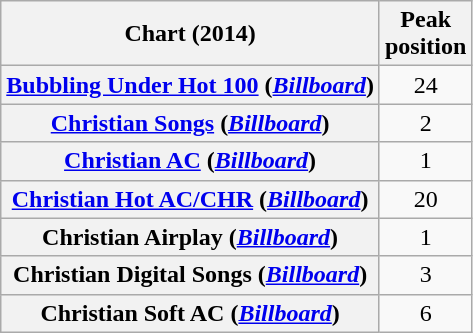<table class="wikitable sortable plainrowheaders">
<tr>
<th>Chart (2014)</th>
<th>Peak<br>position</th>
</tr>
<tr>
<th scope="row"><a href='#'>Bubbling Under Hot 100</a> (<em><a href='#'>Billboard</a></em>)</th>
<td align="center">24</td>
</tr>
<tr>
<th scope="row"><a href='#'>Christian Songs</a> (<em><a href='#'>Billboard</a></em>)</th>
<td align="center">2</td>
</tr>
<tr>
<th scope="row"><a href='#'>Christian AC</a> (<em><a href='#'>Billboard</a></em>)</th>
<td align="center">1</td>
</tr>
<tr>
<th scope="row"><a href='#'>Christian Hot AC/CHR</a> (<em><a href='#'>Billboard</a></em>)</th>
<td align="center">20</td>
</tr>
<tr>
<th scope="row">Christian Airplay (<em><a href='#'>Billboard</a></em>)</th>
<td align="center">1</td>
</tr>
<tr>
<th scope="row">Christian Digital Songs (<em><a href='#'>Billboard</a></em>)</th>
<td align="center">3</td>
</tr>
<tr>
<th scope="row">Christian Soft AC (<em><a href='#'>Billboard</a></em>)</th>
<td align="center">6</td>
</tr>
</table>
